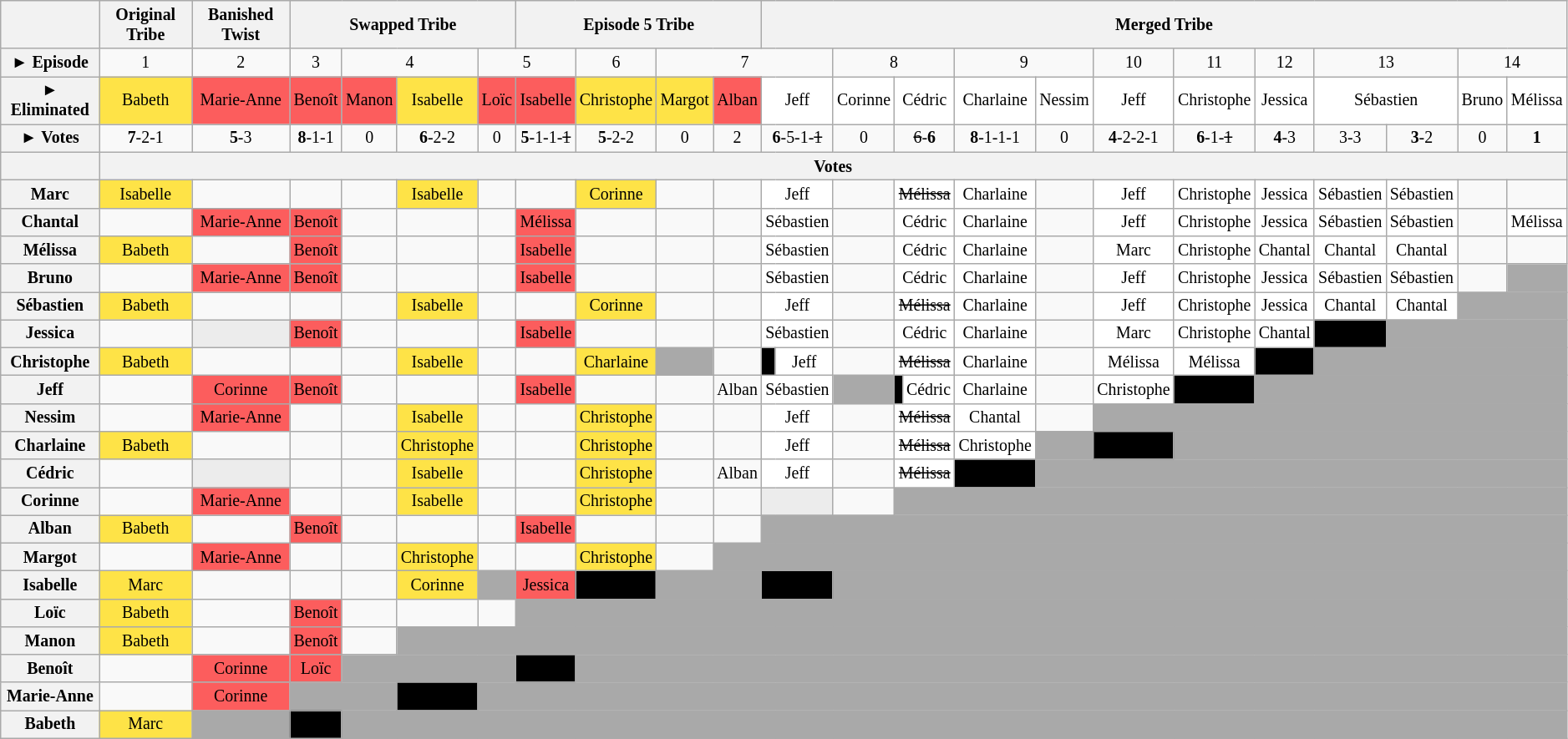<table class="wikitable center" style="font-size:83%; text-align:center">
<tr>
<th></th>
<th colspan="1">Original Tribe</th>
<th colspan="1">Banished Twist</th>
<th colspan="4">Swapped Tribe</th>
<th colspan="4">Episode 5 Tribe</th>
<th colspan="15">Merged Tribe</th>
</tr>
<tr>
<th align="left">► Episode</th>
<td>1</td>
<td>2</td>
<td>3</td>
<td colspan="2">4</td>
<td colspan="2">5</td>
<td>6</td>
<td colspan="4">7</td>
<td colspan="3">8</td>
<td colspan="2">9</td>
<td>10</td>
<td>11</td>
<td>12</td>
<td colspan="2">13</td>
<td colspan="2">14</td>
</tr>
<tr>
<th align="left">► Eliminated</th>
<td bgcolor="#FEE347">Babeth</td>
<td bgcolor="#FC5D5D">Marie-Anne</td>
<td bgcolor="#FC5D5D">Benoît</td>
<td bgcolor="#FC5D5D">Manon</td>
<td bgcolor="#FEE347">Isabelle</td>
<td bgcolor="#FC5D5D">Loïc</td>
<td bgcolor="#FC5D5D">Isabelle</td>
<td bgcolor="#FEE347">Christophe</td>
<td bgcolor="#FEE347">Margot</td>
<td bgcolor="#fc5d5d">Alban</td>
<td colspan="2" bgcolor="white">Jeff</td>
<td bgcolor="white">Corinne</td>
<td colspan="2" bgcolor="white">Cédric</td>
<td bgcolor="white">Charlaine</td>
<td bgcolor="white">Nessim</td>
<td bgcolor="white">Jeff</td>
<td bgcolor="white">Christophe</td>
<td bgcolor="white">Jessica</td>
<td colspan="2" bgcolor="white">Sébastien</td>
<td bgcolor="white">Bruno</td>
<td bgcolor="white">Mélissa</td>
</tr>
<tr>
<th align="left">► Votes</th>
<td><strong>7</strong>-2-1</td>
<td><strong>5</strong>-3</td>
<td><strong>8</strong>-1-1</td>
<td>0 </td>
<td><strong>6</strong>-2-2</td>
<td>0 </td>
<td><strong>5</strong>-1-1-<s>1</s> </td>
<td><strong>5</strong>-2-2</td>
<td>0 </td>
<td>2 </td>
<td colspan="2"><strong>6</strong>-5-1-<s>1</s> </td>
<td>0 </td>
<td colspan="2"><s>6</s>-<strong>6</strong> </td>
<td><strong>8</strong>-1-1-1</td>
<td>0 </td>
<td><strong>4</strong>-2-2-1</td>
<td><strong>6</strong>-1-<s>1</s> </td>
<td><strong>4</strong>-3</td>
<td>3-3</td>
<td><strong>3</strong>-2 </td>
<td {{nobr>0 </td>
<td><strong>1</strong></td>
</tr>
<tr>
<th align="left"></th>
<th colspan="24" align="center">Votes</th>
</tr>
<tr>
<th align="left">Marc</th>
<td bgcolor="#FEE347">Isabelle</td>
<td></td>
<td></td>
<td></td>
<td bgcolor="#FEE347">Isabelle</td>
<td></td>
<td></td>
<td bgcolor="#FEE347">Corinne</td>
<td></td>
<td></td>
<td colspan="2" bgcolor="white">Jeff</td>
<td></td>
<td colspan="2" bgcolor="white"><s>Mélissa</s></td>
<td bgcolor="white">Charlaine</td>
<td></td>
<td bgcolor="white">Jeff</td>
<td bgcolor="white">Christophe</td>
<td bgcolor="white">Jessica</td>
<td bgcolor="white">Sébastien</td>
<td bgcolor="white">Sébastien</td>
<td></td>
<td></td>
</tr>
<tr>
<th align="left">Chantal</th>
<td></td>
<td bgcolor="#FC5D5D">Marie-Anne</td>
<td bgcolor="#FC5D5D">Benoît</td>
<td></td>
<td></td>
<td></td>
<td bgcolor="#FC5D5D">Mélissa</td>
<td></td>
<td></td>
<td></td>
<td colspan="2" bgcolor="white">Sébastien</td>
<td></td>
<td colspan="2" bgcolor="white">Cédric</td>
<td bgcolor="white">Charlaine</td>
<td></td>
<td bgcolor="white">Jeff</td>
<td bgcolor="white">Christophe</td>
<td bgcolor="white">Jessica</td>
<td bgcolor="white">Sébastien</td>
<td bgcolor="white">Sébastien</td>
<td></td>
<td bgcolor="white">Mélissa</td>
</tr>
<tr>
<th align="left">Mélissa</th>
<td bgcolor="#FEE347">Babeth</td>
<td></td>
<td bgcolor="#FC5D5D">Benoît</td>
<td></td>
<td></td>
<td></td>
<td bgcolor="#FC5D5D">Isabelle</td>
<td></td>
<td></td>
<td></td>
<td colspan="2" bgcolor="white">Sébastien</td>
<td></td>
<td colspan="2" bgcolor="white">Cédric</td>
<td bgcolor="white">Charlaine</td>
<td></td>
<td bgcolor="white">Marc</td>
<td bgcolor="white">Christophe</td>
<td bgcolor="white">Chantal</td>
<td bgcolor="white">Chantal</td>
<td bgcolor="white">Chantal</td>
<td></td>
<td></td>
</tr>
<tr>
<th align="left">Bruno</th>
<td></td>
<td bgcolor="#FC5D5D">Marie-Anne</td>
<td bgcolor="#FC5D5D">Benoît</td>
<td></td>
<td></td>
<td></td>
<td bgcolor="#FC5D5D">Isabelle</td>
<td></td>
<td></td>
<td></td>
<td colspan="2" bgcolor="white">Sébastien</td>
<td></td>
<td colspan="2" bgcolor="white">Cédric</td>
<td bgcolor="white">Charlaine</td>
<td></td>
<td bgcolor="white">Jeff</td>
<td bgcolor="white">Christophe</td>
<td bgcolor="white">Jessica</td>
<td bgcolor="white">Sébastien</td>
<td bgcolor="white">Sébastien</td>
<td></td>
<td bgcolor="darkgray"></td>
</tr>
<tr>
<th align="left">Sébastien</th>
<td bgcolor="#FEE347">Babeth</td>
<td></td>
<td></td>
<td></td>
<td bgcolor="#FEE347">Isabelle</td>
<td></td>
<td></td>
<td bgcolor="#FEE347">Corinne</td>
<td></td>
<td></td>
<td colspan="2" bgcolor="white">Jeff</td>
<td></td>
<td colspan="2" bgcolor="white"><s>Mélissa</s></td>
<td bgcolor="white">Charlaine</td>
<td></td>
<td bgcolor="white">Jeff</td>
<td bgcolor="white">Christophe</td>
<td bgcolor="white">Jessica</td>
<td bgcolor="white">Chantal</td>
<td bgcolor="white">Chantal</td>
<td bgcolor="darkgray" colspan="2"></td>
</tr>
<tr>
<th align="left">Jessica</th>
<td></td>
<td bgcolor="#ECECEC"></td>
<td bgcolor="#FC5D5D">Benoît</td>
<td></td>
<td></td>
<td></td>
<td bgcolor="#FC5D5D">Isabelle</td>
<td></td>
<td></td>
<td></td>
<td colspan="2" bgcolor="white">Sébastien</td>
<td></td>
<td colspan="2" bgcolor="white">Cédric</td>
<td bgcolor="white">Charlaine</td>
<td></td>
<td bgcolor="white">Marc</td>
<td bgcolor="white">Christophe</td>
<td bgcolor="white">Chantal</td>
<td bgcolor="#000000"></td>
<td bgcolor="darkgray" colspan="3"></td>
</tr>
<tr>
<th align="left">Christophe</th>
<td bgcolor="#FEE347">Babeth</td>
<td></td>
<td></td>
<td></td>
<td bgcolor="#FEE347">Isabelle</td>
<td></td>
<td></td>
<td bgcolor="#FEE347">Charlaine</td>
<td bgcolor="darkgray" align="right"></td>
<td></td>
<td bgcolor="#000000"></td>
<td bgcolor="white">Jeff</td>
<td></td>
<td colspan="2" bgcolor="white"><s>Mélissa</s></td>
<td bgcolor="white">Charlaine</td>
<td></td>
<td bgcolor="white">Mélissa</td>
<td bgcolor="white">Mélissa</td>
<td bgcolor="#000000"></td>
<td bgcolor="darkgray" colspan="4"></td>
</tr>
<tr>
<th align="left">Jeff</th>
<td></td>
<td bgcolor="#FC5D5D">Corinne</td>
<td bgcolor="#FC5D5D">Benoît</td>
<td></td>
<td></td>
<td></td>
<td bgcolor="#FC5D5D">Isabelle</td>
<td></td>
<td></td>
<td>Alban</td>
<td colspan="2" bgcolor="white">Sébastien</td>
<td bgcolor="darkgray" align="right"></td>
<td bgcolor="#000000"></td>
<td bgcolor="white">Cédric</td>
<td bgcolor="white">Charlaine</td>
<td></td>
<td bgcolor="white">Christophe</td>
<td bgcolor="#000000"></td>
<td bgcolor="darkgray" colspan="5"></td>
</tr>
<tr>
<th align="left">Nessim</th>
<td></td>
<td bgcolor="#FC5D5D">Marie-Anne</td>
<td></td>
<td></td>
<td bgcolor="#FEE347">Isabelle</td>
<td></td>
<td></td>
<td bgcolor="#FEE347">Christophe</td>
<td></td>
<td></td>
<td colspan="2" bgcolor="white">Jeff</td>
<td></td>
<td colspan="2" bgcolor="white"><s>Mélissa</s></td>
<td bgcolor="white">Chantal</td>
<td></td>
<td bgcolor="darkgray" colspan="7"></td>
</tr>
<tr>
<th align="left">Charlaine</th>
<td bgcolor="#FEE347">Babeth</td>
<td></td>
<td></td>
<td></td>
<td bgcolor="#FEE347">Christophe</td>
<td></td>
<td></td>
<td bgcolor="#FEE347">Christophe</td>
<td></td>
<td></td>
<td colspan="2" bgcolor="white">Jeff</td>
<td></td>
<td colspan="2" bgcolor="white"><s>Mélissa</s></td>
<td bgcolor="white">Christophe</td>
<td bgcolor="darkgray"></td>
<td bgcolor="#000000"></td>
<td bgcolor="darkgray" colspan="6"></td>
</tr>
<tr>
<th align="left">Cédric</th>
<td></td>
<td bgcolor="#ECECEC"></td>
<td></td>
<td></td>
<td bgcolor="#FEE347">Isabelle</td>
<td></td>
<td></td>
<td bgcolor="#FEE347">Christophe</td>
<td></td>
<td>Alban</td>
<td colspan="2" bgcolor="white">Jeff</td>
<td></td>
<td colspan="2" bgcolor="white"><s>Mélissa</s></td>
<td bgcolor="#000000"></td>
<td bgcolor="darkgray" colspan="8"></td>
</tr>
<tr>
<th align="left">Corinne</th>
<td></td>
<td bgcolor="#FC5D5D">Marie-Anne</td>
<td></td>
<td></td>
<td bgcolor="#FEE347">Isabelle</td>
<td></td>
<td></td>
<td bgcolor="#FEE347">Christophe</td>
<td></td>
<td></td>
<td colspan="2" bgcolor="#ECECEC"></td>
<td></td>
<td bgcolor="darkgray" colspan="11"></td>
</tr>
<tr>
<th align="left">Alban</th>
<td bgcolor="#FEE347">Babeth</td>
<td></td>
<td bgcolor="#FC5D5D">Benoît</td>
<td></td>
<td></td>
<td></td>
<td bgcolor="#FC5D5D">Isabelle</td>
<td></td>
<td></td>
<td></td>
<td bgcolor="darkgray" colspan="14"></td>
</tr>
<tr>
<th align="left">Margot</th>
<td></td>
<td bgcolor="#FC5D5D">Marie-Anne</td>
<td></td>
<td></td>
<td bgcolor="#FEE347">Christophe</td>
<td></td>
<td></td>
<td bgcolor="#FEE347">Christophe</td>
<td></td>
<td bgcolor="darkgray" colspan="17"></td>
</tr>
<tr>
<th align="left">Isabelle</th>
<td bgcolor="#FEE347">Marc</td>
<td></td>
<td></td>
<td></td>
<td bgcolor="#FEE347">Corinne</td>
<td bgcolor="darkgray" align="right"></td>
<td bgcolor="#FC5D5D">Jessica</td>
<td bgcolor="#000000"></td>
<td bgcolor="darkgray" colspan="2"></td>
<td colspan="2" bgcolor="#000000"></td>
<td bgcolor="darkgray" colspan="14"></td>
</tr>
<tr>
<th align="left">Loïc</th>
<td bgcolor="#FEE347">Babeth</td>
<td></td>
<td bgcolor="#FC5D5D">Benoît</td>
<td></td>
<td></td>
<td></td>
<td bgcolor="darkgray" colspan="20"></td>
</tr>
<tr>
<th align="left">Manon</th>
<td bgcolor="#FEE347">Babeth</td>
<td></td>
<td bgcolor="#FC5D5D">Benoît</td>
<td></td>
<td bgcolor="darkgray" colspan="22"></td>
</tr>
<tr>
<th align="left">Benoît</th>
<td></td>
<td bgcolor="#FC5D5D">Corinne</td>
<td bgcolor="#FC5D5D">Loïc</td>
<td bgcolor="darkgray" colspan="3"></td>
<td bgcolor="#000000"></td>
<td bgcolor="darkgray" colspan="19"></td>
</tr>
<tr>
<th align="left">Marie-Anne</th>
<td></td>
<td bgcolor="#FC5D5D">Corinne</td>
<td bgcolor="darkgray" colspan="2"></td>
<td bgcolor="#000000"></td>
<td bgcolor="darkgray" colspan="21"></td>
</tr>
<tr>
<th align="left">Babeth</th>
<td bgcolor="#FEE347">Marc</td>
<td bgcolor="darkgray"></td>
<td bgcolor="#000000"></td>
<td bgcolor="darkgray" colspan="23"></td>
</tr>
</table>
